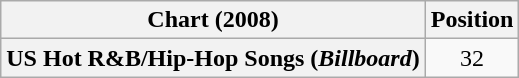<table class="wikitable plainrowheaders" style="text-align:center">
<tr>
<th scope="col">Chart (2008)</th>
<th scope="col">Position</th>
</tr>
<tr>
<th scope="row">US Hot R&B/Hip-Hop Songs (<em>Billboard</em>)</th>
<td>32</td>
</tr>
</table>
